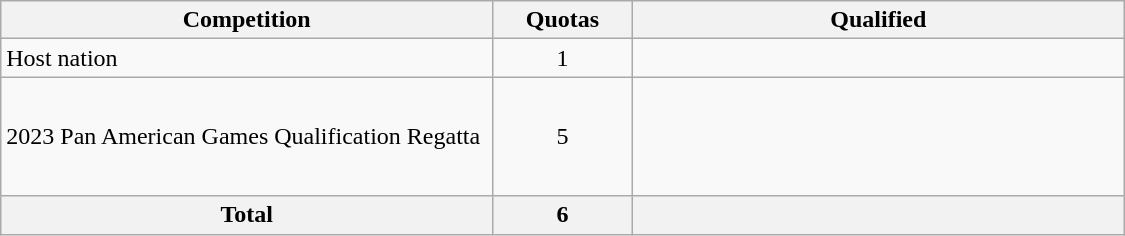<table class = "wikitable" width=750>
<tr>
<th width=300>Competition</th>
<th width=80>Quotas</th>
<th width=300>Qualified</th>
</tr>
<tr>
<td>Host nation</td>
<td align="center">1</td>
<td></td>
</tr>
<tr>
<td>2023 Pan American Games Qualification Regatta</td>
<td align="center">5</td>
<td><br><br><br><br></td>
</tr>
<tr>
<th>Total</th>
<th>6</th>
<th></th>
</tr>
</table>
